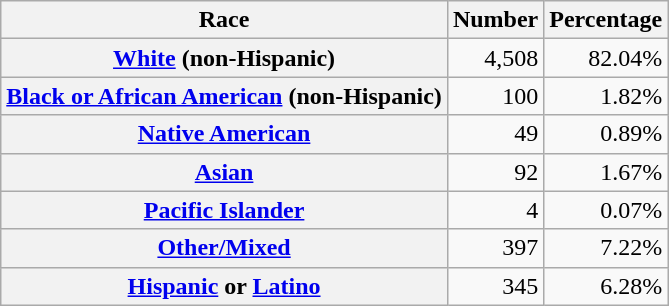<table class="wikitable" style="text-align:right">
<tr>
<th scope="col">Race</th>
<th scope="col">Number</th>
<th scope="col">Percentage</th>
</tr>
<tr>
<th scope="row"><a href='#'>White</a> (non-Hispanic)</th>
<td>4,508</td>
<td>82.04%</td>
</tr>
<tr>
<th scope="row"><a href='#'>Black or African American</a> (non-Hispanic)</th>
<td>100</td>
<td>1.82%</td>
</tr>
<tr>
<th scope="row"><a href='#'>Native American</a></th>
<td>49</td>
<td>0.89%</td>
</tr>
<tr>
<th scope="row"><a href='#'>Asian</a></th>
<td>92</td>
<td>1.67%</td>
</tr>
<tr>
<th scope="row"><a href='#'>Pacific Islander</a></th>
<td>4</td>
<td>0.07%</td>
</tr>
<tr>
<th scope="row"><a href='#'>Other/Mixed</a></th>
<td>397</td>
<td>7.22%</td>
</tr>
<tr>
<th scope="row"><a href='#'>Hispanic</a> or <a href='#'>Latino</a></th>
<td>345</td>
<td>6.28%</td>
</tr>
</table>
